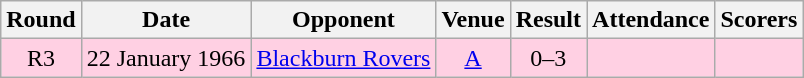<table class="wikitable sortable" style="font-size:100%; text-align:center">
<tr>
<th>Round</th>
<th>Date</th>
<th>Opponent</th>
<th>Venue</th>
<th>Result</th>
<th>Attendance</th>
<th>Scorers</th>
</tr>
<tr style="background-color: #ffd0e3;">
<td>R3</td>
<td>22 January 1966</td>
<td><a href='#'>Blackburn Rovers</a></td>
<td><a href='#'>A</a></td>
<td>0–3</td>
<td></td>
<td></td>
</tr>
</table>
